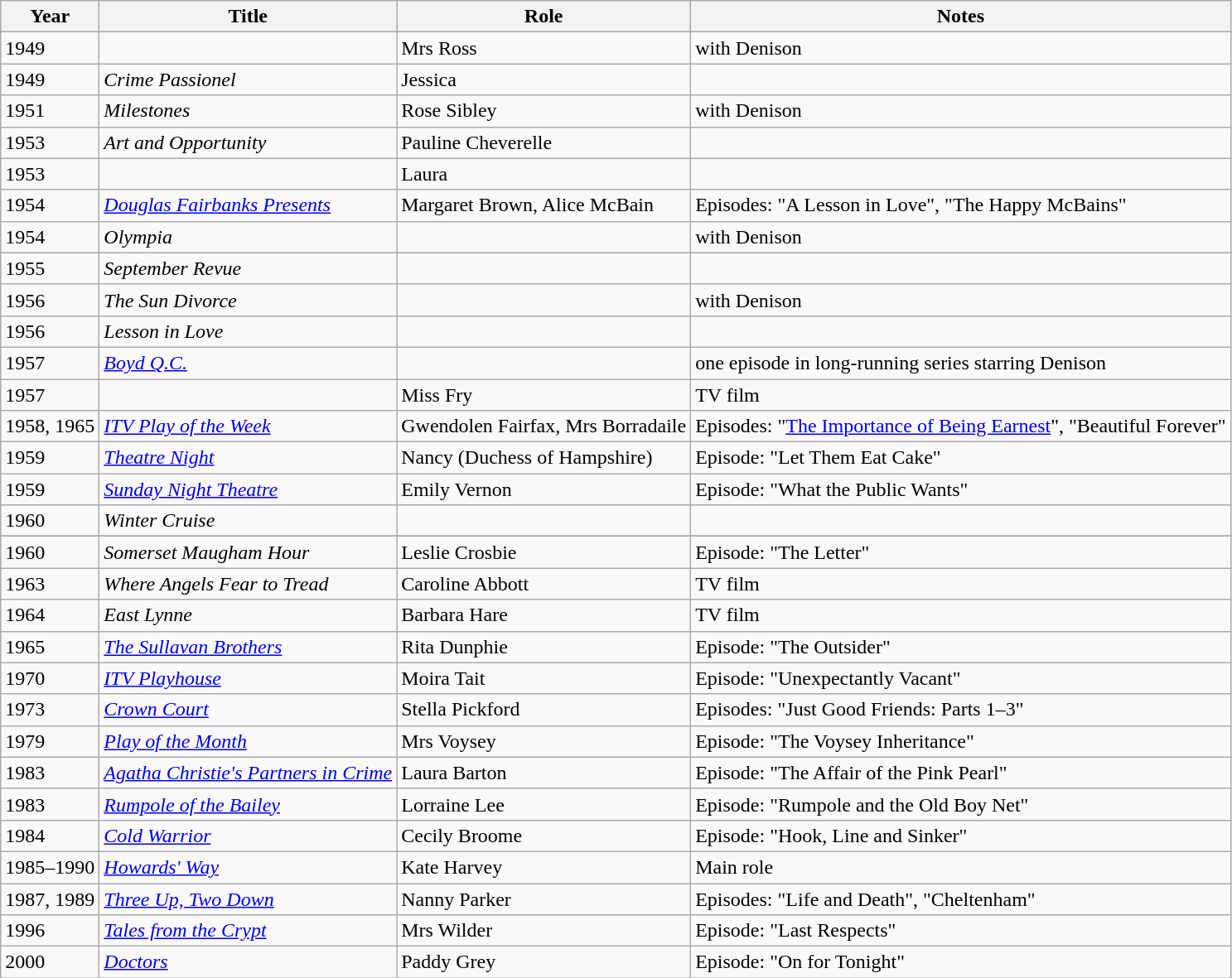<table class="wikitable sortable">
<tr>
<th>Year</th>
<th>Title</th>
<th>Role</th>
<th class="unsortable">Notes</th>
</tr>
<tr>
<td>1949</td>
<td><em></em></td>
<td>Mrs Ross</td>
<td>with Denison</td>
</tr>
<tr>
<td>1949</td>
<td><em>Crime Passionel</em></td>
<td>Jessica</td>
<td></td>
</tr>
<tr>
<td>1951</td>
<td><em>Milestones</em></td>
<td>Rose Sibley</td>
<td>with Denison</td>
</tr>
<tr>
<td>1953</td>
<td><em>Art and Opportunity</em></td>
<td>Pauline Cheverelle</td>
<td></td>
</tr>
<tr>
<td>1953</td>
<td><em></em></td>
<td>Laura</td>
<td></td>
</tr>
<tr>
<td>1954</td>
<td><em><a href='#'>Douglas Fairbanks Presents</a></em></td>
<td>Margaret Brown, Alice McBain</td>
<td>Episodes: "A Lesson in Love", "The Happy McBains"</td>
</tr>
<tr>
<td>1954</td>
<td><em>Olympia</em></td>
<td></td>
<td>with Denison</td>
</tr>
<tr>
<td>1955</td>
<td><em>September Revue</em></td>
<td></td>
<td></td>
</tr>
<tr>
<td>1956</td>
<td><em>The Sun Divorce</em></td>
<td></td>
<td>with Denison</td>
</tr>
<tr>
<td>1956</td>
<td><em>Lesson in Love</em></td>
<td></td>
<td></td>
</tr>
<tr>
<td>1957</td>
<td><em><a href='#'>Boyd Q.C.</a></em></td>
<td></td>
<td>one episode in long-running series starring Denison</td>
</tr>
<tr>
<td>1957</td>
<td><em></em></td>
<td>Miss Fry</td>
<td>TV film</td>
</tr>
<tr>
<td>1958, 1965</td>
<td><em><a href='#'>ITV Play of the Week</a></em></td>
<td>Gwendolen Fairfax, Mrs Borradaile</td>
<td>Episodes: "<a href='#'>The Importance of Being Earnest</a>", "Beautiful Forever"</td>
</tr>
<tr>
<td>1959</td>
<td><em><a href='#'>Theatre Night</a></em></td>
<td>Nancy (Duchess of Hampshire)</td>
<td>Episode: "Let Them Eat Cake"</td>
</tr>
<tr>
<td>1959</td>
<td><em><a href='#'>Sunday Night Theatre</a></em></td>
<td>Emily Vernon</td>
<td>Episode: "What the Public Wants"</td>
</tr>
<tr>
<td>1960</td>
<td><em>Winter Cruise</em></td>
<td></td>
<td></td>
</tr>
<tr>
</tr>
<tr>
<td>1960</td>
<td><em>Somerset Maugham Hour</em></td>
<td>Leslie Crosbie</td>
<td>Episode: "The Letter"</td>
</tr>
<tr>
<td>1963</td>
<td><em>Where Angels Fear to Tread</em></td>
<td>Caroline Abbott</td>
<td>TV film</td>
</tr>
<tr>
<td>1964</td>
<td><em>East Lynne</em></td>
<td>Barbara Hare</td>
<td>TV film</td>
</tr>
<tr>
<td>1965</td>
<td><em><a href='#'>The Sullavan Brothers</a></em></td>
<td>Rita Dunphie</td>
<td>Episode: "The Outsider"</td>
</tr>
<tr>
<td>1970</td>
<td><em><a href='#'>ITV Playhouse</a></em></td>
<td>Moira Tait</td>
<td>Episode: "Unexpectantly Vacant"</td>
</tr>
<tr>
<td>1973</td>
<td><em><a href='#'>Crown Court</a></em></td>
<td>Stella Pickford</td>
<td>Episodes: "Just Good Friends: Parts 1–3"</td>
</tr>
<tr>
<td>1979</td>
<td><em><a href='#'>Play of the Month</a></em></td>
<td>Mrs Voysey</td>
<td>Episode: "The Voysey Inheritance"</td>
</tr>
<tr>
<td>1983</td>
<td><em><a href='#'>Agatha Christie's Partners in Crime</a></em></td>
<td>Laura Barton</td>
<td>Episode: "The Affair of the Pink Pearl"</td>
</tr>
<tr>
<td>1983</td>
<td><em><a href='#'>Rumpole of the Bailey</a></em></td>
<td>Lorraine Lee</td>
<td>Episode: "Rumpole and the Old Boy Net"</td>
</tr>
<tr>
<td>1984</td>
<td><em><a href='#'>Cold Warrior</a></em></td>
<td>Cecily Broome</td>
<td>Episode: "Hook, Line and Sinker"</td>
</tr>
<tr>
<td>1985–1990</td>
<td><em><a href='#'>Howards' Way</a></em></td>
<td>Kate Harvey</td>
<td>Main role</td>
</tr>
<tr>
<td>1987, 1989</td>
<td><em><a href='#'>Three Up, Two Down</a></em></td>
<td>Nanny Parker</td>
<td>Episodes: "Life and Death", "Cheltenham"</td>
</tr>
<tr>
<td>1996</td>
<td><em><a href='#'>Tales from the Crypt</a></em></td>
<td>Mrs Wilder</td>
<td>Episode: "Last Respects"</td>
</tr>
<tr>
<td>2000</td>
<td><em><a href='#'>Doctors</a></em></td>
<td>Paddy Grey</td>
<td>Episode: "On for Tonight"</td>
</tr>
</table>
